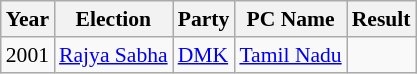<table class="sortable wikitable"style="font-size: 90%">
<tr>
<th>Year</th>
<th>Election</th>
<th>Party</th>
<th>PC Name</th>
<th>Result</th>
</tr>
<tr>
<td>2001</td>
<td><a href='#'>Rajya Sabha</a></td>
<td><a href='#'>DMK</a></td>
<td><a href='#'>Tamil Nadu</a></td>
<td></td>
</tr>
</table>
